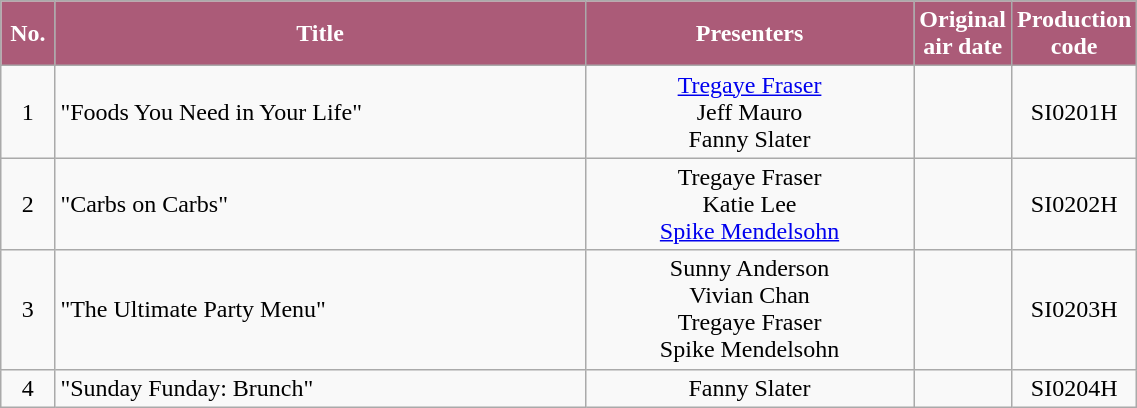<table class="wikitable plainrowheaders" style="width:60%;">
<tr>
<th style="background-color: #ab5b78; color: #FFFFFF;" width=5%>No.</th>
<th style="background-color: #ab5b78; color: #FFFFFF;" width=60%>Title</th>
<th style="background-color: #ab5b78; color: #FFFFFF;" width=60%>Presenters</th>
<th style="background-color: #ab5b78; color: #FFFFFF;">Original<br>air date</th>
<th style="background-color: #ab5b78; color: #FFFFFF;">Production<br>code</th>
</tr>
<tr>
<td align=center>1</td>
<td>"Foods You Need in Your Life"</td>
<td align=center><a href='#'>Tregaye Fraser</a><br>Jeff Mauro<br>Fanny Slater</td>
<td align=center></td>
<td align=center>SI0201H</td>
</tr>
<tr>
<td align=center>2</td>
<td>"Carbs on Carbs"</td>
<td align=center>Tregaye Fraser<br>Katie Lee<br><a href='#'>Spike Mendelsohn</a></td>
<td align=center></td>
<td align=center>SI0202H</td>
</tr>
<tr>
<td align=center>3</td>
<td>"The Ultimate Party Menu"</td>
<td align=center>Sunny Anderson<br>Vivian Chan<br>Tregaye Fraser<br>Spike Mendelsohn</td>
<td align=center></td>
<td align=center>SI0203H</td>
</tr>
<tr>
<td align=center>4</td>
<td>"Sunday Funday: Brunch"</td>
<td align=center>Fanny Slater</td>
<td></td>
<td align=center>SI0204H</td>
</tr>
</table>
